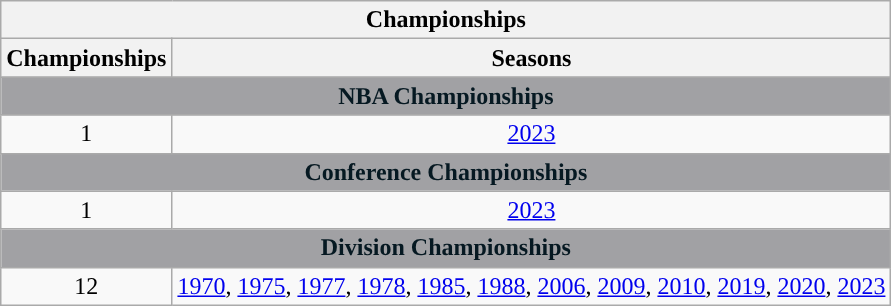<table class="wikitable sortable" style="text-align:center">
<tr>
<th colspan="5" style="text-align:center; ">Championships</th>
</tr>
<tr>
<th style="text-align:center; ">Championships</th>
<th style="text-align:center; ">Seasons</th>
</tr>
<tr>
<th colspan="5" style="text-align:center; background:#A1A1A4; color:#061922;">NBA Championships</th>
</tr>
<tr>
<td>1</td>
<td><a href='#'>2023</a></td>
</tr>
<tr>
<th colspan="5" style="text-align:center; background:#A1A1A4; color:#061922;">Conference Championships</th>
</tr>
<tr>
<td>1</td>
<td><a href='#'>2023</a></td>
</tr>
<tr>
<th colspan="5" style="text-align:center; background:#A1A1A4; color:#061922;">Division Championships</th>
</tr>
<tr>
<td>12</td>
<td><a href='#'>1970</a>, <a href='#'>1975</a>, <a href='#'>1977</a>, <a href='#'>1978</a>, <a href='#'>1985</a>, <a href='#'>1988</a>, <a href='#'>2006</a>, <a href='#'>2009</a>, <a href='#'>2010</a>, <a href='#'>2019</a>, <a href='#'>2020</a>, <a href='#'>2023</a></td>
</tr>
</table>
